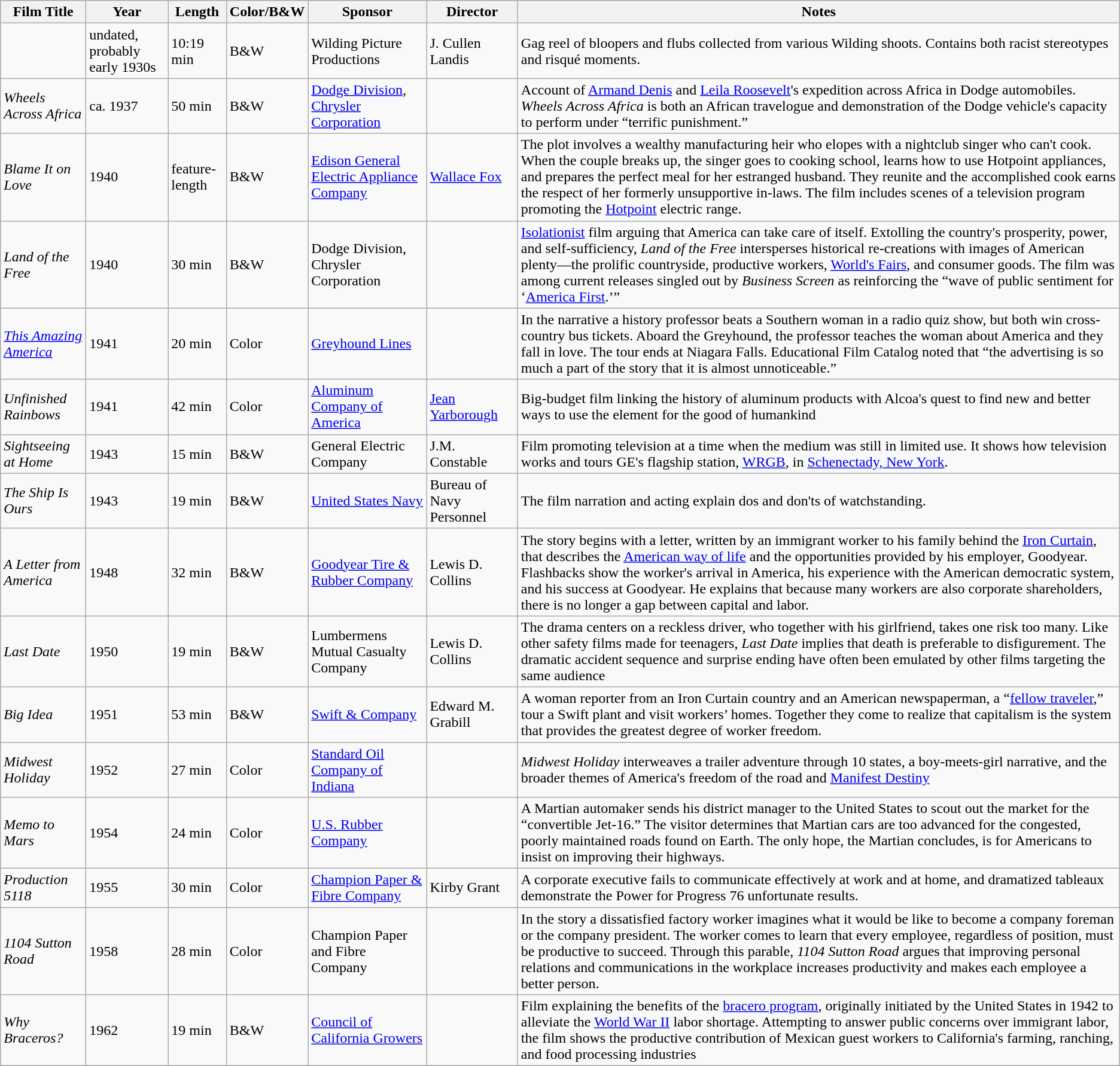<table class="wikitable">
<tr>
<th>Film Title</th>
<th>Year</th>
<th>Length</th>
<th>Color/B&W</th>
<th>Sponsor</th>
<th>Director</th>
<th>Notes</th>
</tr>
<tr>
<td></td>
<td>undated, probably early 1930s</td>
<td>10:19 min</td>
<td>B&W</td>
<td>Wilding Picture Productions</td>
<td>J. Cullen Landis</td>
<td>Gag reel of bloopers and flubs collected from various Wilding shoots. Contains both racist stereotypes and risqué moments.</td>
</tr>
<tr>
<td><em>Wheels Across Africa</em></td>
<td>ca. 1937</td>
<td>50 min</td>
<td>B&W</td>
<td><a href='#'>Dodge Division</a>, <a href='#'>Chrysler Corporation</a></td>
<td></td>
<td>Account of <a href='#'>Armand Denis</a> and <a href='#'>Leila Roosevelt</a>'s expedition across Africa in Dodge automobiles. <em>Wheels Across Africa</em> is both an African travelogue and demonstration of the Dodge vehicle's capacity to perform under “terrific punishment.”</td>
</tr>
<tr>
<td><em>Blame It on Love</em></td>
<td>1940</td>
<td>feature-length</td>
<td>B&W</td>
<td><a href='#'>Edison General Electric Appliance Company</a></td>
<td><a href='#'>Wallace Fox</a></td>
<td>The plot involves a wealthy manufacturing heir who elopes with a nightclub singer who can't cook. When the couple breaks up, the singer goes to cooking school, learns how to use Hotpoint appliances, and prepares the perfect meal for her estranged husband. They reunite and the accomplished cook earns the respect of her formerly unsupportive in-laws. The film includes scenes of a television program promoting the <a href='#'>Hotpoint</a> electric range.</td>
</tr>
<tr>
<td><em>Land of the Free</em></td>
<td>1940</td>
<td>30 min</td>
<td>B&W</td>
<td>Dodge Division, Chrysler Corporation</td>
<td></td>
<td><a href='#'>Isolationist</a> film arguing that America can take care of itself. Extolling the country's prosperity, power, and self-sufficiency, <em>Land of the Free</em> intersperses historical re-creations with images of American plenty—the prolific countryside, productive workers, <a href='#'>World's Fairs</a>, and consumer goods. The film was among current releases singled out by <em>Business Screen</em> as reinforcing the “wave of public sentiment for ‘<a href='#'>America First</a>.’”</td>
</tr>
<tr>
<td><em><a href='#'>This Amazing America</a></em></td>
<td>1941</td>
<td>20 min</td>
<td>Color</td>
<td><a href='#'>Greyhound Lines</a></td>
<td></td>
<td>In the narrative a history professor beats a Southern woman in a radio quiz show, but both win cross-country bus tickets. Aboard the Greyhound, the professor teaches the woman about America and they fall in love. The tour ends at Niagara Falls. Educational Film Catalog noted that “the advertising is so much a part of the story that it is almost unnoticeable.”</td>
</tr>
<tr>
<td><em>Unfinished Rainbows</em></td>
<td>1941</td>
<td>42 min</td>
<td>Color</td>
<td><a href='#'>Aluminum Company of America</a></td>
<td><a href='#'>Jean Yarborough</a></td>
<td>Big-budget film linking the history of aluminum products with Alcoa's quest to find new and better ways to use the element for the good of humankind</td>
</tr>
<tr>
<td><em>Sightseeing at Home</em></td>
<td>1943</td>
<td>15 min</td>
<td>B&W</td>
<td>General Electric Company</td>
<td>J.M. Constable</td>
<td>Film promoting television at a time when the medium was still in limited use. It shows how television works and tours GE's flagship station, <a href='#'>WRGB</a>, in <a href='#'>Schenectady, New York</a>.</td>
</tr>
<tr>
<td><em>The Ship Is Ours</em></td>
<td>1943</td>
<td>19 min</td>
<td>B&W</td>
<td><a href='#'>United States Navy</a></td>
<td>Bureau of Navy Personnel</td>
<td>The film narration and acting explain dos and don'ts of watchstanding.</td>
</tr>
<tr>
<td><em>A Letter from America</em></td>
<td>1948</td>
<td>32 min</td>
<td>B&W</td>
<td><a href='#'>Goodyear Tire & Rubber Company</a></td>
<td>Lewis D. Collins</td>
<td>The story begins with a letter, written by an immigrant worker to his family behind the <a href='#'>Iron Curtain</a>, that describes the <a href='#'>American way of life</a> and the opportunities provided by his employer, Goodyear. Flashbacks show the worker's arrival in America, his experience with the American democratic system, and his success at Goodyear. He explains that because many workers are also corporate shareholders, there is no longer a gap between capital and labor.</td>
</tr>
<tr>
<td><em>Last Date</em></td>
<td>1950</td>
<td>19 min</td>
<td>B&W</td>
<td>Lumbermens Mutual Casualty Company</td>
<td>Lewis D. Collins</td>
<td>The drama centers on a reckless driver, who together with his girlfriend, takes one risk too many. Like other safety films made for teenagers, <em>Last Date</em> implies that death is preferable to disfigurement. The dramatic accident sequence and surprise ending have often been emulated by other films targeting the same audience</td>
</tr>
<tr>
<td><em>Big Idea</em></td>
<td>1951</td>
<td>53 min</td>
<td>B&W</td>
<td><a href='#'>Swift & Company</a></td>
<td>Edward M. Grabill</td>
<td>A woman reporter from an Iron Curtain country and an American newspaperman, a “<a href='#'>fellow traveler</a>,” tour a Swift plant and visit workers’ homes. Together they come to realize that capitalism is the system that provides the greatest degree of worker freedom.</td>
</tr>
<tr>
<td><em>Midwest Holiday</em></td>
<td>1952</td>
<td>27 min</td>
<td>Color</td>
<td><a href='#'>Standard Oil Company of Indiana</a></td>
<td></td>
<td><em>Midwest Holiday</em> interweaves a trailer adventure through 10 states, a boy-meets-girl narrative, and the broader themes of America's freedom of the road and <a href='#'>Manifest Destiny</a></td>
</tr>
<tr>
<td><em>Memo to Mars</em></td>
<td>1954</td>
<td>24 min</td>
<td>Color</td>
<td><a href='#'>U.S. Rubber Company</a></td>
<td></td>
<td>A Martian automaker sends his district manager to the United States to scout out the market for the “convertible Jet-16.” The visitor determines that Martian cars are too advanced for the congested, poorly maintained roads found on Earth. The only hope, the Martian concludes, is for Americans to insist on improving their highways.</td>
</tr>
<tr>
<td><em>Production 5118</em></td>
<td>1955</td>
<td>30 min</td>
<td>Color</td>
<td><a href='#'>Champion Paper & Fibre Company</a></td>
<td>Kirby Grant</td>
<td>A corporate executive fails to communicate effectively at work and at home, and dramatized tableaux demonstrate the Power for Progress 76 unfortunate results.</td>
</tr>
<tr>
<td><em>1104 Sutton Road</em></td>
<td>1958</td>
<td>28 min</td>
<td>Color</td>
<td>Champion Paper and Fibre Company</td>
<td></td>
<td>In the story a dissatisfied factory worker imagines what it would be like to become a company foreman or the company president. The worker comes to learn that every employee, regardless of position, must be productive to succeed. Through this parable, <em>1104 Sutton Road</em> argues that improving personal relations and communications in the workplace increases productivity and makes each employee a better person.</td>
</tr>
<tr>
<td><em>Why Braceros?</em></td>
<td>1962</td>
<td>19 min</td>
<td>B&W</td>
<td><a href='#'>Council of California Growers</a></td>
<td></td>
<td>Film explaining the benefits of the <a href='#'>bracero program</a>, originally initiated by the United States in 1942 to alleviate the <a href='#'>World War II</a> labor shortage. Attempting to answer public concerns over immigrant labor, the film shows the productive contribution of Mexican guest workers to California's farming, ranching, and food processing industries</td>
</tr>
</table>
